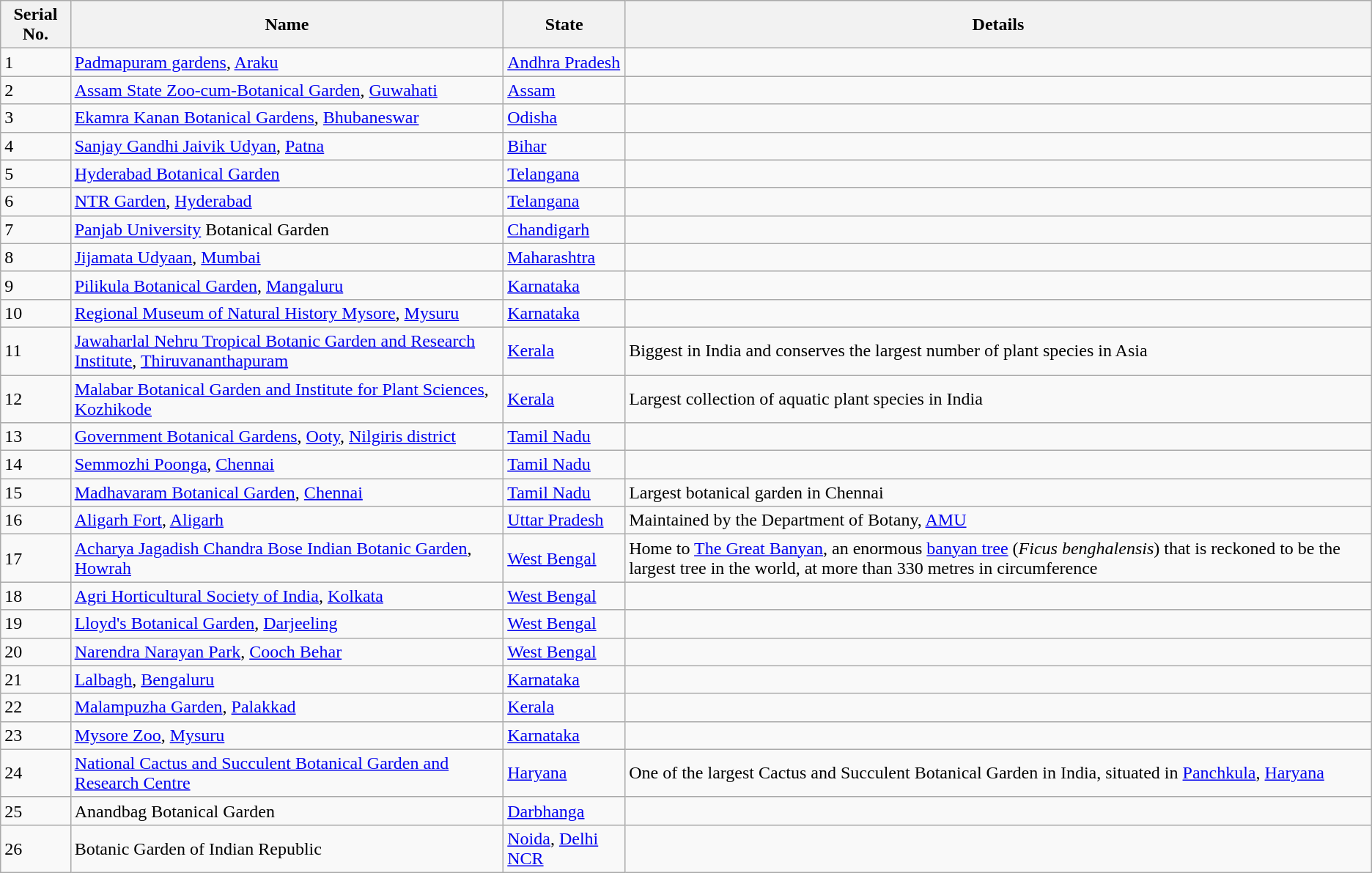<table class="wikitable sortable mw-collapsible">
<tr>
<th>Serial No.</th>
<th>Name</th>
<th>State</th>
<th>Details</th>
</tr>
<tr>
<td>1</td>
<td><a href='#'>Padmapuram gardens</a>, <a href='#'>Araku</a></td>
<td><a href='#'>Andhra Pradesh</a></td>
<td></td>
</tr>
<tr>
<td>2</td>
<td><a href='#'>Assam State Zoo-cum-Botanical Garden</a>, <a href='#'>Guwahati</a></td>
<td><a href='#'>Assam</a></td>
<td></td>
</tr>
<tr>
<td>3</td>
<td><a href='#'>Ekamra Kanan Botanical Gardens</a>, <a href='#'>Bhubaneswar</a></td>
<td><a href='#'>Odisha</a></td>
<td></td>
</tr>
<tr>
<td>4</td>
<td><a href='#'>Sanjay Gandhi Jaivik Udyan</a>, <a href='#'>Patna</a></td>
<td><a href='#'>Bihar</a></td>
<td></td>
</tr>
<tr>
<td>5</td>
<td><a href='#'>Hyderabad Botanical Garden</a></td>
<td><a href='#'>Telangana</a></td>
<td></td>
</tr>
<tr>
<td>6</td>
<td><a href='#'>NTR Garden</a>, <a href='#'>Hyderabad</a></td>
<td><a href='#'>Telangana</a></td>
<td></td>
</tr>
<tr>
<td>7</td>
<td><a href='#'>Panjab University</a> Botanical Garden</td>
<td><a href='#'>Chandigarh</a></td>
<td></td>
</tr>
<tr>
<td>8</td>
<td><a href='#'>Jijamata Udyaan</a>, <a href='#'>Mumbai</a></td>
<td><a href='#'>Maharashtra</a></td>
<td></td>
</tr>
<tr>
<td>9</td>
<td><a href='#'>Pilikula Botanical Garden</a>, <a href='#'>Mangaluru</a></td>
<td><a href='#'>Karnataka</a></td>
<td></td>
</tr>
<tr>
<td>10</td>
<td><a href='#'>Regional Museum of Natural History Mysore</a>, <a href='#'>Mysuru</a></td>
<td><a href='#'>Karnataka</a></td>
<td></td>
</tr>
<tr>
<td>11</td>
<td><a href='#'>Jawaharlal Nehru Tropical Botanic Garden and Research Institute</a>, <a href='#'>Thiruvananthapuram</a></td>
<td><a href='#'>Kerala</a></td>
<td>Biggest in India and conserves the largest number of plant species in Asia</td>
</tr>
<tr>
<td>12</td>
<td><a href='#'>Malabar Botanical Garden and Institute for Plant Sciences</a>, <a href='#'>Kozhikode</a></td>
<td><a href='#'>Kerala</a></td>
<td>Largest collection of aquatic plant species in India</td>
</tr>
<tr>
<td>13</td>
<td><a href='#'>Government Botanical Gardens</a>, <a href='#'>Ooty</a>, <a href='#'>Nilgiris district</a></td>
<td><a href='#'>Tamil Nadu</a></td>
<td></td>
</tr>
<tr>
<td>14</td>
<td><a href='#'>Semmozhi Poonga</a>, <a href='#'>Chennai</a></td>
<td><a href='#'>Tamil Nadu</a></td>
<td></td>
</tr>
<tr>
<td>15</td>
<td><a href='#'>Madhavaram Botanical Garden</a>, <a href='#'>Chennai</a></td>
<td><a href='#'>Tamil Nadu</a></td>
<td>Largest botanical garden in Chennai</td>
</tr>
<tr>
<td>16</td>
<td><a href='#'>Aligarh Fort</a>, <a href='#'>Aligarh</a></td>
<td><a href='#'>Uttar Pradesh</a></td>
<td>Maintained by the Department of Botany, <a href='#'>AMU</a></td>
</tr>
<tr>
<td>17</td>
<td><a href='#'>Acharya Jagadish Chandra Bose Indian Botanic Garden</a>, <a href='#'>Howrah</a></td>
<td><a href='#'>West Bengal</a></td>
<td>Home to <a href='#'>The Great Banyan</a>, an enormous <a href='#'>banyan tree</a> (<em>Ficus benghalensis</em>) that is reckoned to be the largest tree in the world, at more than 330 metres in circumference</td>
</tr>
<tr>
<td>18</td>
<td><a href='#'>Agri Horticultural Society of India</a>, <a href='#'>Kolkata</a></td>
<td><a href='#'>West Bengal</a></td>
<td></td>
</tr>
<tr>
<td>19</td>
<td><a href='#'>Lloyd's Botanical Garden</a>, <a href='#'>Darjeeling</a></td>
<td><a href='#'>West Bengal</a></td>
<td></td>
</tr>
<tr>
<td>20</td>
<td><a href='#'>Narendra Narayan Park</a>, <a href='#'>Cooch Behar</a></td>
<td><a href='#'>West Bengal</a></td>
<td></td>
</tr>
<tr>
<td>21</td>
<td><a href='#'>Lalbagh</a>, <a href='#'>Bengaluru</a></td>
<td><a href='#'>Karnataka</a></td>
<td></td>
</tr>
<tr>
<td>22</td>
<td><a href='#'>Malampuzha Garden</a>, <a href='#'>Palakkad</a></td>
<td><a href='#'>Kerala</a></td>
<td></td>
</tr>
<tr>
<td>23</td>
<td><a href='#'>Mysore Zoo</a>, <a href='#'>Mysuru</a></td>
<td><a href='#'>Karnataka</a></td>
<td></td>
</tr>
<tr>
<td>24</td>
<td><a href='#'>National Cactus and Succulent Botanical Garden and Research Centre</a></td>
<td><a href='#'>Haryana</a></td>
<td>One of the largest Cactus and Succulent Botanical Garden in India, situated in <a href='#'>Panchkula</a>, <a href='#'>Haryana</a></td>
</tr>
<tr>
<td>25</td>
<td>Anandbag Botanical Garden</td>
<td><a href='#'>Darbhanga</a></td>
<td></td>
</tr>
<tr>
<td>26</td>
<td>Botanic Garden of Indian Republic</td>
<td><a href='#'>Noida</a>, <a href='#'>Delhi NCR</a></td>
<td></td>
</tr>
</table>
